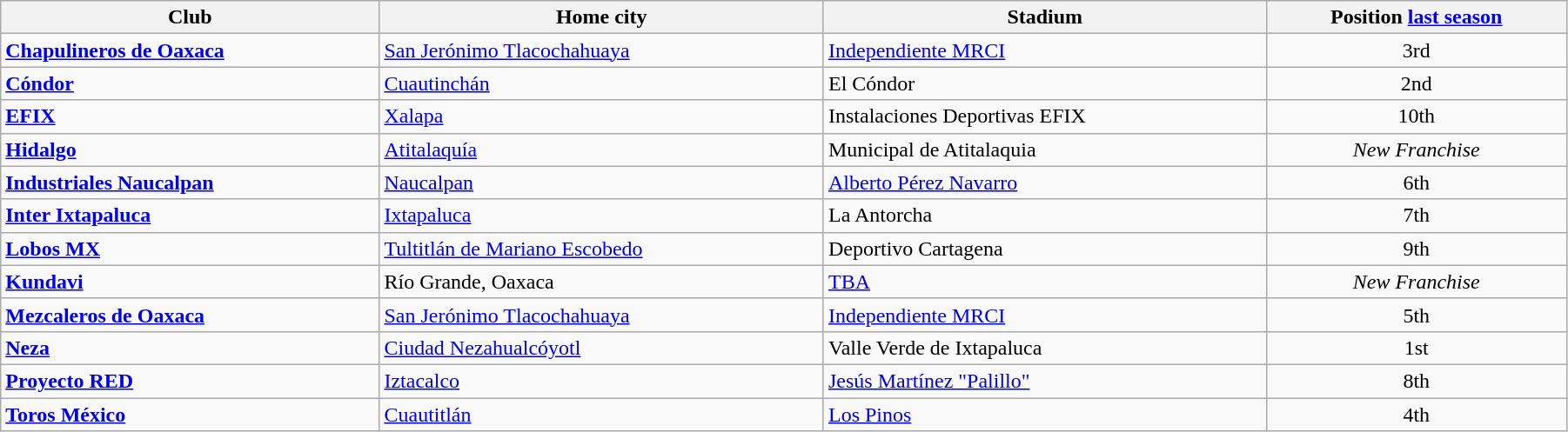<table class="wikitable" width=95% style="font-size:100%">
<tr>
<th>Club</th>
<th>Home city</th>
<th>Stadium</th>
<th>Position <a href='#'>last season</a></th>
</tr>
<tr>
<td style="text-align:left;"><strong><a href='#'>Chapulineros de Oaxaca</a></strong></td>
<td><a href='#'>San Jerónimo Tlacochahuaya</a></td>
<td><a href='#'>Independiente MRCI</a></td>
<td align=center>3rd</td>
</tr>
<tr>
<td style="text-align:left;"><strong><a href='#'>Cóndor</a></strong></td>
<td><a href='#'>Cuautinchán</a></td>
<td>El Cóndor</td>
<td align=center>2nd</td>
</tr>
<tr>
<td style="text-align:left;"><strong><a href='#'>EFIX</a></strong></td>
<td><a href='#'>Xalapa</a></td>
<td>Instalaciones Deportivas EFIX</td>
<td align=center>10th</td>
</tr>
<tr>
<td style="text-align:left;"><strong><a href='#'>Hidalgo</a></strong></td>
<td><a href='#'>Atitalaquía</a></td>
<td>Municipal de Atitalaquia</td>
<td align=center><em>New Franchise</em></td>
</tr>
<tr>
<td style="text-align:left;"><strong><a href='#'>Industriales Naucalpan</a></strong></td>
<td><a href='#'>Naucalpan</a></td>
<td><a href='#'>Alberto Pérez Navarro</a></td>
<td align=center>6th</td>
</tr>
<tr>
<td style="text-align:left;"><strong><a href='#'>Inter Ixtapaluca</a></strong></td>
<td><a href='#'>Ixtapaluca</a></td>
<td>La Antorcha</td>
<td align=center>7th</td>
</tr>
<tr>
<td style="text-align:left;"><strong><a href='#'>Lobos MX</a></strong></td>
<td><a href='#'>Tultitlán de Mariano Escobedo</a></td>
<td>Deportivo Cartagena</td>
<td align=center>9th</td>
</tr>
<tr>
<td style="text-align:left;"><strong><a href='#'>Kundavi</a></strong></td>
<td>Río Grande, Oaxaca</td>
<td><a href='#'>TBA</a></td>
<td align=center><em>New Franchise</em></td>
</tr>
<tr>
<td style="text-align:left;"><strong><a href='#'>Mezcaleros de Oaxaca</a></strong></td>
<td><a href='#'>San Jerónimo Tlacochahuaya</a></td>
<td><a href='#'>Independiente MRCI</a></td>
<td align=center>5th</td>
</tr>
<tr>
<td style="text-align:left;"><strong><a href='#'>Neza</a></strong></td>
<td><a href='#'>Ciudad Nezahualcóyotl</a></td>
<td>Valle Verde de Ixtapaluca</td>
<td align=center>1st</td>
</tr>
<tr>
<td style="text-align:left;"><strong><a href='#'>Proyecto RED</a></strong></td>
<td><a href='#'>Iztacalco</a></td>
<td><a href='#'>Jesús Martínez "Palillo"</a></td>
<td align=center>8th</td>
</tr>
<tr>
<td style="text-align:left;"><strong><a href='#'>Toros México</a></strong></td>
<td><a href='#'>Cuautitlán</a></td>
<td><a href='#'>Los Pinos</a></td>
<td align=center>4th</td>
</tr>
</table>
